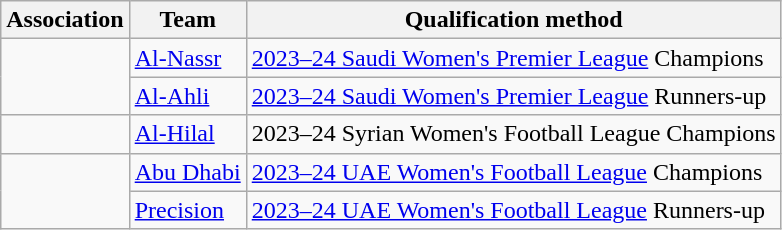<table class="wikitable">
<tr>
<th>Association</th>
<th>Team</th>
<th>Qualification method</th>
</tr>
<tr>
<td Rowspan=2><br></td>
<td><a href='#'>Al-Nassr</a></td>
<td><a href='#'>2023–24 Saudi Women's Premier League</a> Champions</td>
</tr>
<tr>
<td><a href='#'>Al-Ahli</a></td>
<td><a href='#'>2023–24 Saudi Women's Premier League</a> Runners-up</td>
</tr>
<tr>
<td Rowspan=1> </td>
<td><a href='#'>Al-Hilal</a></td>
<td>2023–24 Syrian Women's Football League Champions</td>
</tr>
<tr>
<td Rowspan=2><br></td>
<td><a href='#'>Abu Dhabi</a></td>
<td><a href='#'>2023–24 UAE Women's Football League</a> Champions</td>
</tr>
<tr>
<td><a href='#'>Precision</a></td>
<td><a href='#'>2023–24 UAE Women's Football League</a> Runners-up</td>
</tr>
</table>
